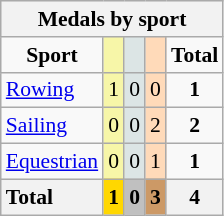<table class="wikitable" style="text-align:center;font-size:90%">
<tr style="background:#efefef;">
<th colspan=7><strong>Medals by sport</strong></th>
</tr>
<tr>
<td><strong>Sport</strong></td>
<td bgcolor=#f7f6a8></td>
<td bgcolor=#dce5e5></td>
<td bgcolor=#ffdab9></td>
<td><strong>Total</strong></td>
</tr>
<tr>
<td style="text-align:left;"><a href='#'>Rowing</a></td>
<td style="background:#F7F6A8;">1</td>
<td style="background:#DCE5E5;">0</td>
<td style="background:#FFDAB9;">0</td>
<td><strong>1</strong></td>
</tr>
<tr>
<td style="text-align:left;"><a href='#'>Sailing</a></td>
<td style="background:#F7F6A8;">0</td>
<td style="background:#DCE5E5;">0</td>
<td style="background:#FFDAB9;">2</td>
<td><strong>2</strong></td>
</tr>
<tr>
<td style="text-align:left;"><a href='#'>Equestrian</a></td>
<td style="background:#F7F6A8;">0</td>
<td style="background:#DCE5E5;">0</td>
<td style="background:#FFDAB9;">1</td>
<td><strong>1</strong></td>
</tr>
<tr>
<th style="text-align:left;"><strong>Total</strong></th>
<th style="background:gold;"><strong>1</strong></th>
<th style="background:silver;"><strong>0</strong></th>
<th style="background:#c96;"><strong>3</strong></th>
<th><strong>4</strong></th>
</tr>
</table>
